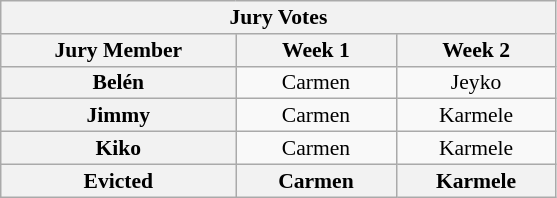<table class="wikitable" style="text-align:center; font-size:90%; line-height:15px">
<tr>
<th colspan=3>Jury Votes</th>
</tr>
<tr>
<th width=150>Jury Member</th>
<th width=100>Week 1</th>
<th width=100>Week 2</th>
</tr>
<tr>
<th>Belén</th>
<td>Carmen</td>
<td>Jeyko</td>
</tr>
<tr>
<th>Jimmy</th>
<td>Carmen</td>
<td>Karmele</td>
</tr>
<tr>
<th>Kiko</th>
<td>Carmen</td>
<td>Karmele</td>
</tr>
<tr>
<th>Evicted</th>
<th>Carmen</th>
<th>Karmele</th>
</tr>
</table>
